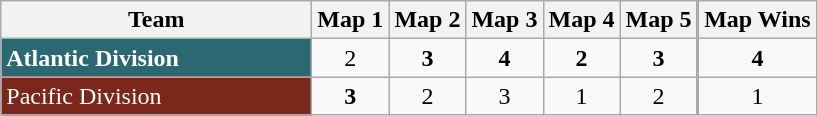<table class="wikitable" style="text-align:center">
<tr>
<th style="width:200px">Team</th>
<th>Map 1</th>
<th>Map 2</th>
<th>Map 3</th>
<th>Map 4</th>
<th style="border-right:2px solid#AAA">Map 5</th>
<th>Map Wins</th>
</tr>
<tr>
<td style="text-align:left; background:#2c6872; color:white;"><strong>Atlantic Division</strong></td>
<td>2</td>
<td><strong>3</strong></td>
<td><strong>4</strong></td>
<td><strong>2</strong></td>
<td style="border-right:2px solid#AAA"><strong>3</strong></td>
<td><strong>4</strong></td>
</tr>
<tr>
<td style="text-align:left; background:#7b271c; color:white;">Pacific Division</td>
<td><strong>3</strong></td>
<td>2</td>
<td>3</td>
<td>1</td>
<td style="border-right:2px solid#AAA">2</td>
<td>1</td>
</tr>
</table>
